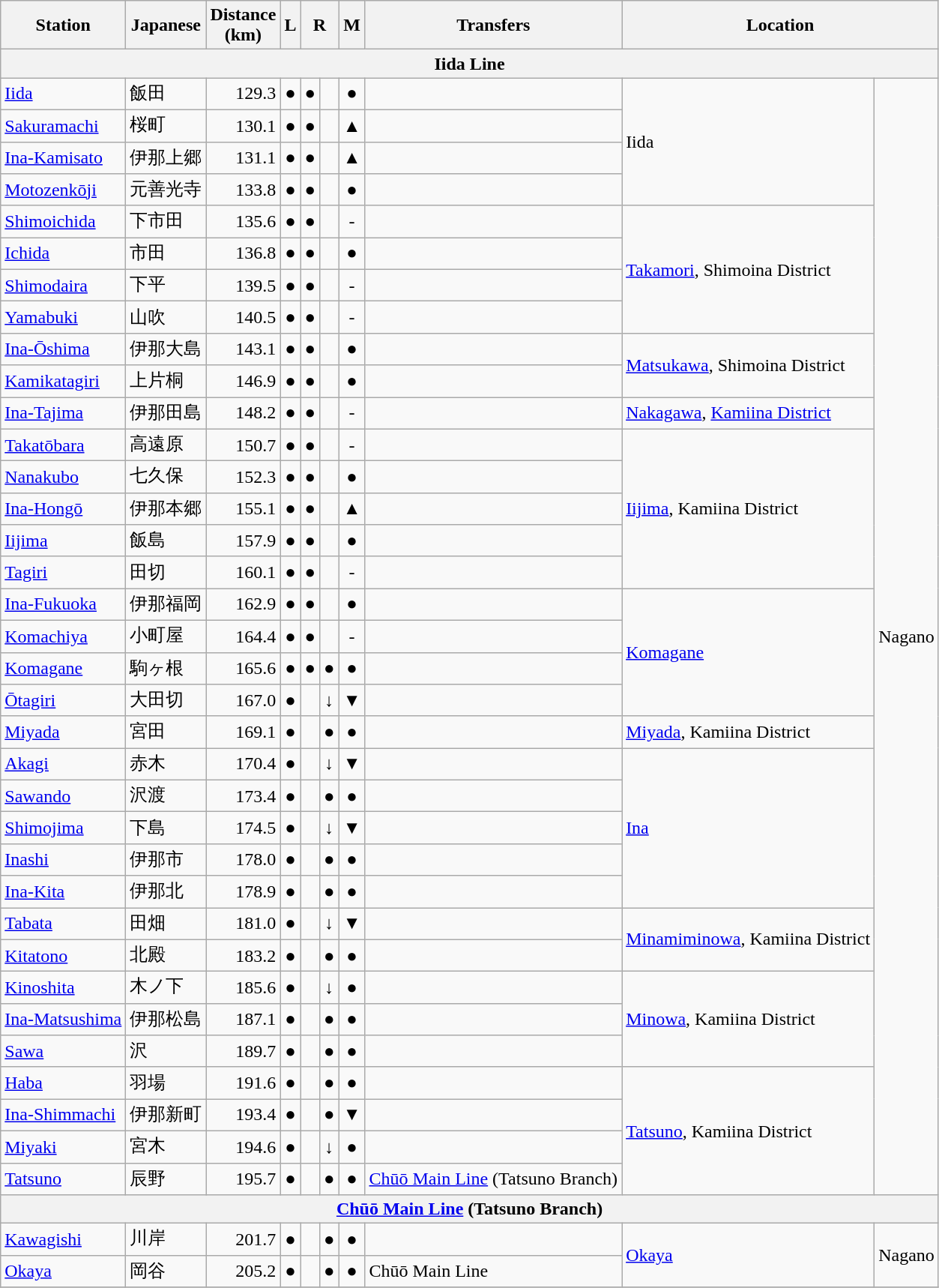<table class="wikitable">
<tr>
<th>Station</th>
<th>Japanese</th>
<th>Distance<br>(km)</th>
<th>L</th>
<th colspan=2>R</th>
<th>M</th>
<th>Transfers</th>
<th colspan=2>Location</th>
</tr>
<tr>
<th colspan=10 align=center>Iida Line</th>
</tr>
<tr>
<td><a href='#'>Iida</a></td>
<td>飯田</td>
<td align=right>129.3</td>
<td align=center>●</td>
<td align=center>●</td>
<td> </td>
<td align=center>●</td>
<td> </td>
<td rowspan=4>Iida</td>
<td rowspan=35>Nagano</td>
</tr>
<tr>
<td><a href='#'>Sakuramachi</a></td>
<td>桜町</td>
<td align=right>130.1</td>
<td align=center>●</td>
<td align=center>●</td>
<td> </td>
<td align=center>▲</td>
<td> </td>
</tr>
<tr>
<td><a href='#'>Ina-Kamisato</a></td>
<td>伊那上郷</td>
<td align=right>131.1</td>
<td align=center>●</td>
<td align=center>●</td>
<td> </td>
<td align=center>▲</td>
<td> </td>
</tr>
<tr>
<td><a href='#'>Motozenkōji</a></td>
<td>元善光寺</td>
<td align=right>133.8</td>
<td align=center>●</td>
<td align=center>●</td>
<td> </td>
<td align=center>●</td>
<td> </td>
</tr>
<tr>
<td><a href='#'>Shimoichida</a></td>
<td>下市田</td>
<td align=right>135.6</td>
<td align=center>●</td>
<td align=center>●</td>
<td> </td>
<td align=center>-</td>
<td> </td>
<td rowspan=4><a href='#'>Takamori</a>, Shimoina District</td>
</tr>
<tr>
<td><a href='#'>Ichida</a></td>
<td>市田</td>
<td align=right>136.8</td>
<td align=center>●</td>
<td align=center>●</td>
<td> </td>
<td align=center>●</td>
<td> </td>
</tr>
<tr>
<td><a href='#'>Shimodaira</a></td>
<td>下平</td>
<td align=right>139.5</td>
<td align=center>●</td>
<td align=center>●</td>
<td> </td>
<td align=center>-</td>
<td> </td>
</tr>
<tr>
<td><a href='#'>Yamabuki</a></td>
<td>山吹</td>
<td align=right>140.5</td>
<td align=center>●</td>
<td align=center>●</td>
<td> </td>
<td align=center>-</td>
<td> </td>
</tr>
<tr>
<td><a href='#'>Ina-Ōshima</a></td>
<td>伊那大島</td>
<td align=right>143.1</td>
<td align=center>●</td>
<td align=center>●</td>
<td> </td>
<td align=center>●</td>
<td> </td>
<td rowspan=2><a href='#'>Matsukawa</a>, Shimoina District</td>
</tr>
<tr>
<td><a href='#'>Kamikatagiri</a></td>
<td>上片桐</td>
<td align=right>146.9</td>
<td align=center>●</td>
<td align=center>●</td>
<td> </td>
<td align=center>●</td>
<td> </td>
</tr>
<tr>
<td><a href='#'>Ina-Tajima</a></td>
<td>伊那田島</td>
<td align=right>148.2</td>
<td align=center>●</td>
<td align=center>●</td>
<td> </td>
<td align=center>-</td>
<td> </td>
<td><a href='#'>Nakagawa</a>, <a href='#'>Kamiina District</a></td>
</tr>
<tr>
<td><a href='#'>Takatōbara</a></td>
<td>高遠原</td>
<td align=right>150.7</td>
<td align=center>●</td>
<td align=center>●</td>
<td> </td>
<td align=center>-</td>
<td> </td>
<td rowspan=5><a href='#'>Iijima</a>, Kamiina District</td>
</tr>
<tr>
<td><a href='#'>Nanakubo</a></td>
<td>七久保</td>
<td align=right>152.3</td>
<td align=center>●</td>
<td align=center>●</td>
<td> </td>
<td align=center>●</td>
<td> </td>
</tr>
<tr>
<td><a href='#'>Ina-Hongō</a></td>
<td>伊那本郷</td>
<td align=right>155.1</td>
<td align=center>●</td>
<td align=center>●</td>
<td> </td>
<td align=center>▲</td>
<td> </td>
</tr>
<tr>
<td><a href='#'>Iijima</a></td>
<td>飯島</td>
<td align=right>157.9</td>
<td align=center>●</td>
<td align=center>●</td>
<td> </td>
<td align=center>●</td>
<td> </td>
</tr>
<tr>
<td><a href='#'>Tagiri</a></td>
<td>田切</td>
<td align=right>160.1</td>
<td align=center>●</td>
<td align=center>●</td>
<td> </td>
<td align=center>-</td>
<td> </td>
</tr>
<tr>
<td><a href='#'>Ina-Fukuoka</a></td>
<td>伊那福岡</td>
<td align=right>162.9</td>
<td align=center>●</td>
<td align=center>●</td>
<td> </td>
<td align=center>●</td>
<td> </td>
<td rowspan=4><a href='#'>Komagane</a></td>
</tr>
<tr>
<td><a href='#'>Komachiya</a></td>
<td>小町屋</td>
<td align=right>164.4</td>
<td align=center>●</td>
<td align=center>●</td>
<td> </td>
<td align=center>-</td>
<td> </td>
</tr>
<tr>
<td><a href='#'>Komagane</a></td>
<td>駒ヶ根</td>
<td align=right>165.6</td>
<td align=center>●</td>
<td align=center>●</td>
<td align=center>●</td>
<td align=center>●</td>
<td> </td>
</tr>
<tr>
<td><a href='#'>Ōtagiri</a></td>
<td>大田切</td>
<td align=right>167.0</td>
<td align=center>●</td>
<td> </td>
<td align=center>↓</td>
<td align=center>▼</td>
<td> </td>
</tr>
<tr>
<td><a href='#'>Miyada</a></td>
<td>宮田</td>
<td align=right>169.1</td>
<td align=center>●</td>
<td> </td>
<td align=center>●</td>
<td align=center>●</td>
<td> </td>
<td><a href='#'>Miyada</a>, Kamiina District</td>
</tr>
<tr>
<td><a href='#'>Akagi</a></td>
<td>赤木</td>
<td align=right>170.4</td>
<td align=center>●</td>
<td> </td>
<td align=center>↓</td>
<td align=center>▼</td>
<td> </td>
<td rowspan=5><a href='#'>Ina</a></td>
</tr>
<tr>
<td><a href='#'>Sawando</a></td>
<td>沢渡</td>
<td align=right>173.4</td>
<td align=center>●</td>
<td> </td>
<td align=center>●</td>
<td align=center>●</td>
<td> </td>
</tr>
<tr>
<td><a href='#'>Shimojima</a></td>
<td>下島</td>
<td align=right>174.5</td>
<td align=center>●</td>
<td> </td>
<td align=center>↓</td>
<td align=center>▼</td>
<td> </td>
</tr>
<tr>
<td><a href='#'>Inashi</a></td>
<td>伊那市</td>
<td align=right>178.0</td>
<td align=center>●</td>
<td> </td>
<td align=center>●</td>
<td align=center>●</td>
<td> </td>
</tr>
<tr>
<td><a href='#'>Ina-Kita</a></td>
<td>伊那北</td>
<td align=right>178.9</td>
<td align=center>●</td>
<td> </td>
<td align=center>●</td>
<td align=center>●</td>
<td> </td>
</tr>
<tr>
<td><a href='#'>Tabata</a></td>
<td>田畑</td>
<td align=right>181.0</td>
<td align=center>●</td>
<td> </td>
<td align=center>↓</td>
<td align=center>▼</td>
<td> </td>
<td rowspan=2><a href='#'>Minamiminowa</a>, Kamiina District</td>
</tr>
<tr>
<td><a href='#'>Kitatono</a></td>
<td>北殿</td>
<td align=right>183.2</td>
<td align=center>●</td>
<td> </td>
<td align=center>●</td>
<td align=center>●</td>
<td> </td>
</tr>
<tr>
<td><a href='#'>Kinoshita</a></td>
<td>木ノ下</td>
<td align=right>185.6</td>
<td align=center>●</td>
<td> </td>
<td align=center>↓</td>
<td align=center>●</td>
<td> </td>
<td rowspan=3><a href='#'>Minowa</a>, Kamiina District</td>
</tr>
<tr>
<td><a href='#'>Ina-Matsushima</a></td>
<td>伊那松島</td>
<td align=right>187.1</td>
<td align=center>●</td>
<td> </td>
<td align=center>●</td>
<td align=center>●</td>
<td> </td>
</tr>
<tr>
<td><a href='#'>Sawa</a></td>
<td>沢</td>
<td align=right>189.7</td>
<td align=center>●</td>
<td> </td>
<td align=center>●</td>
<td align=center>●</td>
<td> </td>
</tr>
<tr>
<td><a href='#'>Haba</a></td>
<td>羽場</td>
<td align=right>191.6</td>
<td align=center>●</td>
<td> </td>
<td align=center>●</td>
<td align=center>●</td>
<td> </td>
<td rowspan=4><a href='#'>Tatsuno</a>, Kamiina District</td>
</tr>
<tr>
<td><a href='#'>Ina-Shimmachi</a></td>
<td>伊那新町</td>
<td align=right>193.4</td>
<td align=center>●</td>
<td> </td>
<td align=center>●</td>
<td align=center>▼</td>
<td> </td>
</tr>
<tr>
<td><a href='#'>Miyaki</a></td>
<td>宮木</td>
<td align=right>194.6</td>
<td align=center>●</td>
<td> </td>
<td align=center>↓</td>
<td align=center>●</td>
<td> </td>
</tr>
<tr>
<td><a href='#'>Tatsuno</a></td>
<td>辰野</td>
<td align=right>195.7</td>
<td align=center>●</td>
<td> </td>
<td align=center>●</td>
<td align=center>●</td>
<td><a href='#'>Chūō Main Line</a> (Tatsuno Branch)</td>
</tr>
<tr>
<th colspan=10 align=center><a href='#'>Chūō Main Line</a> (Tatsuno Branch)</th>
</tr>
<tr>
<td><a href='#'>Kawagishi</a></td>
<td>川岸</td>
<td align=right>201.7</td>
<td align=center>●</td>
<td> </td>
<td align=center>●</td>
<td align=center>●</td>
<td> </td>
<td rowspan=2><a href='#'>Okaya</a></td>
<td rowspan=2>Nagano</td>
</tr>
<tr>
<td><a href='#'>Okaya</a></td>
<td>岡谷</td>
<td align=right>205.2</td>
<td align=center>●</td>
<td> </td>
<td align=center>●</td>
<td align=center>●</td>
<td>Chūō Main Line</td>
</tr>
<tr>
</tr>
</table>
